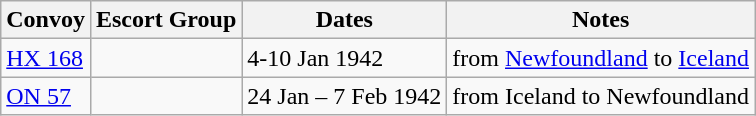<table class="wikitable">
<tr>
<th>Convoy</th>
<th>Escort Group</th>
<th>Dates</th>
<th>Notes</th>
</tr>
<tr>
<td><a href='#'>HX 168</a></td>
<td></td>
<td>4-10 Jan 1942</td>
<td>from <a href='#'>Newfoundland</a> to <a href='#'>Iceland</a></td>
</tr>
<tr>
<td><a href='#'>ON 57</a></td>
<td></td>
<td>24 Jan – 7 Feb 1942</td>
<td>from Iceland to Newfoundland</td>
</tr>
</table>
